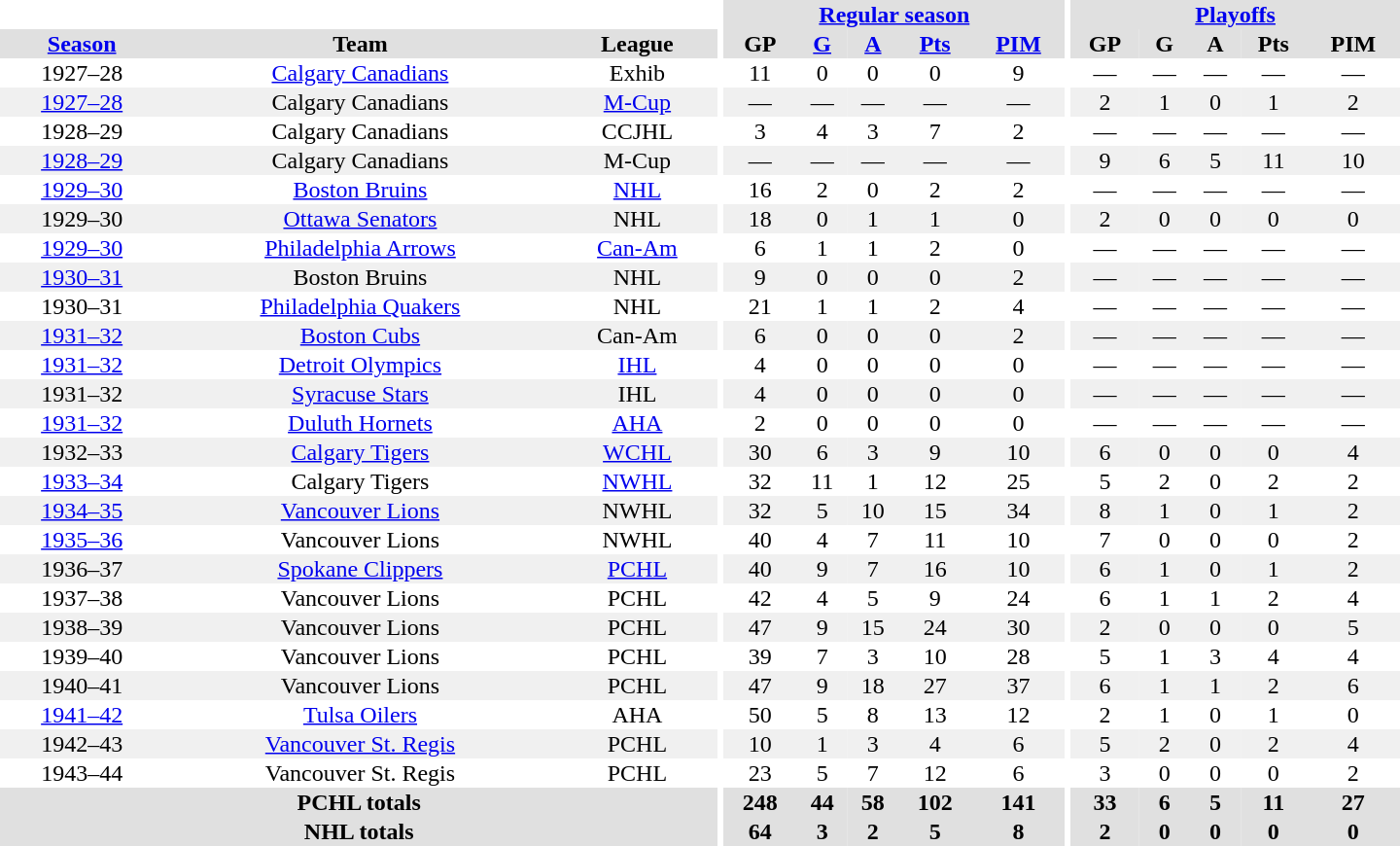<table border="0" cellpadding="1" cellspacing="0" style="text-align:center; width:60em">
<tr bgcolor="#e0e0e0">
<th colspan="3" bgcolor="#ffffff"></th>
<th rowspan="100" bgcolor="#ffffff"></th>
<th colspan="5"><a href='#'>Regular season</a></th>
<th rowspan="100" bgcolor="#ffffff"></th>
<th colspan="5"><a href='#'>Playoffs</a></th>
</tr>
<tr bgcolor="#e0e0e0">
<th><a href='#'>Season</a></th>
<th>Team</th>
<th>League</th>
<th>GP</th>
<th><a href='#'>G</a></th>
<th><a href='#'>A</a></th>
<th><a href='#'>Pts</a></th>
<th><a href='#'>PIM</a></th>
<th>GP</th>
<th>G</th>
<th>A</th>
<th>Pts</th>
<th>PIM</th>
</tr>
<tr>
<td>1927–28</td>
<td><a href='#'>Calgary Canadians</a></td>
<td>Exhib</td>
<td>11</td>
<td>0</td>
<td>0</td>
<td>0</td>
<td>9</td>
<td>—</td>
<td>—</td>
<td>—</td>
<td>—</td>
<td>—</td>
</tr>
<tr bgcolor="#f0f0f0">
<td><a href='#'>1927–28</a></td>
<td>Calgary Canadians</td>
<td><a href='#'>M-Cup</a></td>
<td>—</td>
<td>—</td>
<td>—</td>
<td>—</td>
<td>—</td>
<td>2</td>
<td>1</td>
<td>0</td>
<td>1</td>
<td>2</td>
</tr>
<tr>
<td>1928–29</td>
<td>Calgary Canadians</td>
<td>CCJHL</td>
<td>3</td>
<td>4</td>
<td>3</td>
<td>7</td>
<td>2</td>
<td>—</td>
<td>—</td>
<td>—</td>
<td>—</td>
<td>—</td>
</tr>
<tr bgcolor="#f0f0f0">
<td><a href='#'>1928–29</a></td>
<td>Calgary Canadians</td>
<td>M-Cup</td>
<td>—</td>
<td>—</td>
<td>—</td>
<td>—</td>
<td>—</td>
<td>9</td>
<td>6</td>
<td>5</td>
<td>11</td>
<td>10</td>
</tr>
<tr>
<td><a href='#'>1929–30</a></td>
<td><a href='#'>Boston Bruins</a></td>
<td><a href='#'>NHL</a></td>
<td>16</td>
<td>2</td>
<td>0</td>
<td>2</td>
<td>2</td>
<td>—</td>
<td>—</td>
<td>—</td>
<td>—</td>
<td>—</td>
</tr>
<tr bgcolor="#f0f0f0">
<td>1929–30</td>
<td><a href='#'>Ottawa Senators</a></td>
<td>NHL</td>
<td>18</td>
<td>0</td>
<td>1</td>
<td>1</td>
<td>0</td>
<td>2</td>
<td>0</td>
<td>0</td>
<td>0</td>
<td>0</td>
</tr>
<tr>
<td><a href='#'>1929–30</a></td>
<td><a href='#'>Philadelphia Arrows</a></td>
<td><a href='#'>Can-Am</a></td>
<td>6</td>
<td>1</td>
<td>1</td>
<td>2</td>
<td>0</td>
<td>—</td>
<td>—</td>
<td>—</td>
<td>—</td>
<td>—</td>
</tr>
<tr bgcolor="#f0f0f0">
<td><a href='#'>1930–31</a></td>
<td>Boston Bruins</td>
<td>NHL</td>
<td>9</td>
<td>0</td>
<td>0</td>
<td>0</td>
<td>2</td>
<td>—</td>
<td>—</td>
<td>—</td>
<td>—</td>
<td>—</td>
</tr>
<tr>
<td>1930–31</td>
<td><a href='#'>Philadelphia Quakers</a></td>
<td>NHL</td>
<td>21</td>
<td>1</td>
<td>1</td>
<td>2</td>
<td>4</td>
<td>—</td>
<td>—</td>
<td>—</td>
<td>—</td>
<td>—</td>
</tr>
<tr bgcolor="#f0f0f0">
<td><a href='#'>1931–32</a></td>
<td><a href='#'>Boston Cubs</a></td>
<td>Can-Am</td>
<td>6</td>
<td>0</td>
<td>0</td>
<td>0</td>
<td>2</td>
<td>—</td>
<td>—</td>
<td>—</td>
<td>—</td>
<td>—</td>
</tr>
<tr>
<td><a href='#'>1931–32</a></td>
<td><a href='#'>Detroit Olympics</a></td>
<td><a href='#'>IHL</a></td>
<td>4</td>
<td>0</td>
<td>0</td>
<td>0</td>
<td>0</td>
<td>—</td>
<td>—</td>
<td>—</td>
<td>—</td>
<td>—</td>
</tr>
<tr bgcolor="#f0f0f0">
<td>1931–32</td>
<td><a href='#'>Syracuse Stars</a></td>
<td>IHL</td>
<td>4</td>
<td>0</td>
<td>0</td>
<td>0</td>
<td>0</td>
<td>—</td>
<td>—</td>
<td>—</td>
<td>—</td>
<td>—</td>
</tr>
<tr>
<td><a href='#'>1931–32</a></td>
<td><a href='#'>Duluth Hornets</a></td>
<td><a href='#'>AHA</a></td>
<td>2</td>
<td>0</td>
<td>0</td>
<td>0</td>
<td>0</td>
<td>—</td>
<td>—</td>
<td>—</td>
<td>—</td>
<td>—</td>
</tr>
<tr bgcolor="#f0f0f0">
<td>1932–33</td>
<td><a href='#'>Calgary Tigers</a></td>
<td><a href='#'>WCHL</a></td>
<td>30</td>
<td>6</td>
<td>3</td>
<td>9</td>
<td>10</td>
<td>6</td>
<td>0</td>
<td>0</td>
<td>0</td>
<td>4</td>
</tr>
<tr>
<td><a href='#'>1933–34</a></td>
<td>Calgary Tigers</td>
<td><a href='#'>NWHL</a></td>
<td>32</td>
<td>11</td>
<td>1</td>
<td>12</td>
<td>25</td>
<td>5</td>
<td>2</td>
<td>0</td>
<td>2</td>
<td>2</td>
</tr>
<tr bgcolor="#f0f0f0">
<td><a href='#'>1934–35</a></td>
<td><a href='#'>Vancouver Lions</a></td>
<td>NWHL</td>
<td>32</td>
<td>5</td>
<td>10</td>
<td>15</td>
<td>34</td>
<td>8</td>
<td>1</td>
<td>0</td>
<td>1</td>
<td>2</td>
</tr>
<tr>
<td><a href='#'>1935–36</a></td>
<td>Vancouver Lions</td>
<td>NWHL</td>
<td>40</td>
<td>4</td>
<td>7</td>
<td>11</td>
<td>10</td>
<td>7</td>
<td>0</td>
<td>0</td>
<td>0</td>
<td>2</td>
</tr>
<tr bgcolor="#f0f0f0">
<td>1936–37</td>
<td><a href='#'>Spokane Clippers</a></td>
<td><a href='#'>PCHL</a></td>
<td>40</td>
<td>9</td>
<td>7</td>
<td>16</td>
<td>10</td>
<td>6</td>
<td>1</td>
<td>0</td>
<td>1</td>
<td>2</td>
</tr>
<tr>
<td>1937–38</td>
<td>Vancouver Lions</td>
<td>PCHL</td>
<td>42</td>
<td>4</td>
<td>5</td>
<td>9</td>
<td>24</td>
<td>6</td>
<td>1</td>
<td>1</td>
<td>2</td>
<td>4</td>
</tr>
<tr bgcolor="#f0f0f0">
<td>1938–39</td>
<td>Vancouver Lions</td>
<td>PCHL</td>
<td>47</td>
<td>9</td>
<td>15</td>
<td>24</td>
<td>30</td>
<td>2</td>
<td>0</td>
<td>0</td>
<td>0</td>
<td>5</td>
</tr>
<tr>
<td>1939–40</td>
<td>Vancouver Lions</td>
<td>PCHL</td>
<td>39</td>
<td>7</td>
<td>3</td>
<td>10</td>
<td>28</td>
<td>5</td>
<td>1</td>
<td>3</td>
<td>4</td>
<td>4</td>
</tr>
<tr bgcolor="#f0f0f0">
<td>1940–41</td>
<td>Vancouver Lions</td>
<td>PCHL</td>
<td>47</td>
<td>9</td>
<td>18</td>
<td>27</td>
<td>37</td>
<td>6</td>
<td>1</td>
<td>1</td>
<td>2</td>
<td>6</td>
</tr>
<tr>
<td><a href='#'>1941–42</a></td>
<td><a href='#'>Tulsa Oilers</a></td>
<td>AHA</td>
<td>50</td>
<td>5</td>
<td>8</td>
<td>13</td>
<td>12</td>
<td>2</td>
<td>1</td>
<td>0</td>
<td>1</td>
<td>0</td>
</tr>
<tr bgcolor="#f0f0f0">
<td>1942–43</td>
<td><a href='#'>Vancouver St. Regis</a></td>
<td>PCHL</td>
<td>10</td>
<td>1</td>
<td>3</td>
<td>4</td>
<td>6</td>
<td>5</td>
<td>2</td>
<td>0</td>
<td>2</td>
<td>4</td>
</tr>
<tr>
<td>1943–44</td>
<td>Vancouver St. Regis</td>
<td>PCHL</td>
<td>23</td>
<td>5</td>
<td>7</td>
<td>12</td>
<td>6</td>
<td>3</td>
<td>0</td>
<td>0</td>
<td>0</td>
<td>2</td>
</tr>
<tr bgcolor="#e0e0e0">
<th colspan="3">PCHL totals</th>
<th>248</th>
<th>44</th>
<th>58</th>
<th>102</th>
<th>141</th>
<th>33</th>
<th>6</th>
<th>5</th>
<th>11</th>
<th>27</th>
</tr>
<tr bgcolor="#e0e0e0">
<th colspan="3">NHL totals</th>
<th>64</th>
<th>3</th>
<th>2</th>
<th>5</th>
<th>8</th>
<th>2</th>
<th>0</th>
<th>0</th>
<th>0</th>
<th>0</th>
</tr>
</table>
